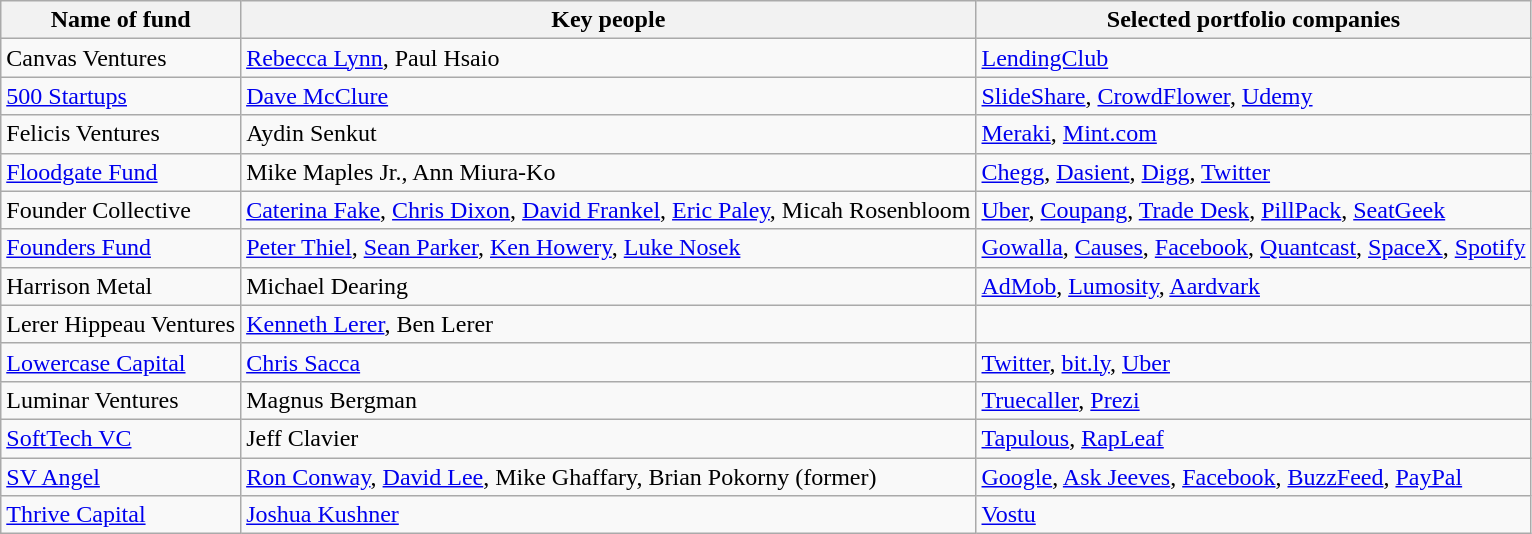<table class="wikitable sortable">
<tr>
<th>Name of fund</th>
<th>Key people</th>
<th>Selected portfolio companies</th>
</tr>
<tr>
<td>Canvas Ventures</td>
<td><a href='#'>Rebecca Lynn</a>, Paul Hsaio</td>
<td><a href='#'>LendingClub</a></td>
</tr>
<tr>
<td><a href='#'>500 Startups</a></td>
<td><a href='#'>Dave McClure</a></td>
<td><a href='#'>SlideShare</a>, <a href='#'>CrowdFlower</a>, <a href='#'>Udemy</a></td>
</tr>
<tr>
<td>Felicis Ventures</td>
<td>Aydin Senkut</td>
<td><a href='#'>Meraki</a>, <a href='#'>Mint.com</a></td>
</tr>
<tr>
<td><a href='#'>Floodgate Fund</a></td>
<td>Mike Maples Jr., Ann Miura-Ko</td>
<td><a href='#'>Chegg</a>, <a href='#'>Dasient</a>, <a href='#'>Digg</a>,  <a href='#'>Twitter</a></td>
</tr>
<tr>
<td>Founder Collective</td>
<td><a href='#'>Caterina Fake</a>, <a href='#'>Chris Dixon</a>, <a href='#'>David Frankel</a>, <a href='#'>Eric Paley</a>,  Micah Rosenbloom</td>
<td><a href='#'>Uber</a>, <a href='#'>Coupang</a>, <a href='#'>Trade Desk</a>, <a href='#'>PillPack</a>, <a href='#'>SeatGeek</a></td>
</tr>
<tr>
<td><a href='#'>Founders Fund</a></td>
<td><a href='#'>Peter Thiel</a>, <a href='#'>Sean Parker</a>, <a href='#'>Ken Howery</a>, <a href='#'>Luke Nosek</a></td>
<td><a href='#'>Gowalla</a>, <a href='#'>Causes</a>, <a href='#'>Facebook</a>, <a href='#'>Quantcast</a>, <a href='#'>SpaceX</a>, <a href='#'>Spotify</a></td>
</tr>
<tr>
<td>Harrison Metal </td>
<td>Michael Dearing</td>
<td><a href='#'>AdMob</a>, <a href='#'>Lumosity</a>, <a href='#'>Aardvark</a></td>
</tr>
<tr>
<td>Lerer Hippeau Ventures</td>
<td><a href='#'>Kenneth Lerer</a>, Ben Lerer</td>
<td></td>
</tr>
<tr>
<td><a href='#'>Lowercase Capital</a></td>
<td><a href='#'>Chris Sacca</a></td>
<td><a href='#'>Twitter</a>, <a href='#'>bit.ly</a>,  <a href='#'>Uber</a></td>
</tr>
<tr>
<td>Luminar Ventures</td>
<td>Magnus Bergman</td>
<td><a href='#'>Truecaller</a>, <a href='#'>Prezi</a></td>
</tr>
<tr>
<td><a href='#'>SoftTech VC</a></td>
<td>Jeff Clavier</td>
<td><a href='#'>Tapulous</a>, <a href='#'>RapLeaf</a></td>
</tr>
<tr>
<td><a href='#'>SV Angel</a></td>
<td><a href='#'>Ron Conway</a>, <a href='#'>David Lee</a>, Mike Ghaffary, Brian Pokorny (former)</td>
<td><a href='#'>Google</a>, <a href='#'>Ask Jeeves</a>,  <a href='#'>Facebook</a>, <a href='#'>BuzzFeed</a>, <a href='#'>PayPal</a></td>
</tr>
<tr>
<td><a href='#'>Thrive Capital</a></td>
<td><a href='#'>Joshua Kushner</a></td>
<td><a href='#'>Vostu</a></td>
</tr>
</table>
